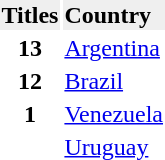<table>
<tr style=background:#efefef;font-weight:bold>
<td>Titles</td>
<td>Country</td>
</tr>
<tr>
<td style=text-align:center;vertical-align:top><strong>13</strong></td>
<td> <a href='#'>Argentina</a></td>
</tr>
<tr>
<td style=text-align:center;vertical-align:top><strong>12</strong></td>
<td> <a href='#'>Brazil</a></td>
</tr>
<tr>
<td style=text-align:center;vertical-align:top rowspan=2><strong>1</strong></td>
<td> <a href='#'>Venezuela</a></td>
</tr>
<tr>
<td> <a href='#'>Uruguay</a></td>
</tr>
</table>
